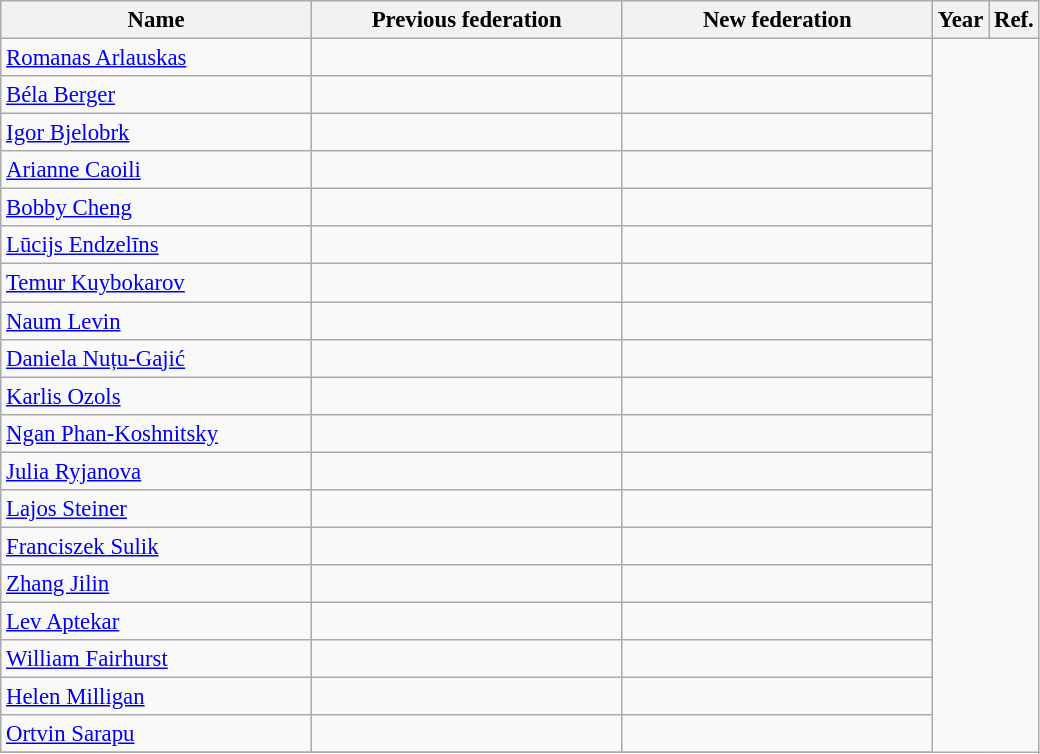<table class="wikitable sortable" style="border-collapse: collapse; font-size: 95%;">
<tr>
<th width=200>Name</th>
<th width=200>Previous federation</th>
<th width=200>New federation</th>
<th>Year</th>
<th>Ref.</th>
</tr>
<tr>
<td><a href='#'>Romanas Arlauskas</a></td>
<td></td>
<td></td>
</tr>
<tr>
<td><a href='#'>Béla Berger</a></td>
<td></td>
<td></td>
</tr>
<tr>
<td><a href='#'>Igor Bjelobrk</a></td>
<td></td>
<td></td>
</tr>
<tr>
<td><a href='#'>Arianne Caoili</a></td>
<td></td>
<td></td>
</tr>
<tr>
<td><a href='#'>Bobby Cheng</a></td>
<td></td>
<td></td>
</tr>
<tr>
<td><a href='#'>Lūcijs Endzelīns</a></td>
<td></td>
<td></td>
</tr>
<tr>
<td><a href='#'>Temur Kuybokarov</a></td>
<td></td>
<td></td>
</tr>
<tr>
<td><a href='#'>Naum Levin</a></td>
<td></td>
<td></td>
</tr>
<tr>
<td><a href='#'>Daniela Nuțu-Gajić</a></td>
<td></td>
<td></td>
</tr>
<tr>
<td><a href='#'>Karlis Ozols</a></td>
<td></td>
<td></td>
</tr>
<tr>
<td><a href='#'>Ngan Phan-Koshnitsky</a></td>
<td></td>
<td></td>
</tr>
<tr>
<td><a href='#'>Julia Ryjanova</a></td>
<td></td>
<td></td>
</tr>
<tr>
<td><a href='#'>Lajos Steiner</a></td>
<td></td>
<td></td>
</tr>
<tr>
<td><a href='#'>Franciszek Sulik</a></td>
<td></td>
<td></td>
</tr>
<tr>
<td><a href='#'>Zhang Jilin</a></td>
<td></td>
<td></td>
</tr>
<tr>
<td><a href='#'>Lev Aptekar</a></td>
<td></td>
<td></td>
</tr>
<tr>
<td><a href='#'>William Fairhurst</a></td>
<td><br></td>
<td></td>
</tr>
<tr>
<td><a href='#'>Helen Milligan</a></td>
<td></td>
<td></td>
</tr>
<tr>
<td><a href='#'>Ortvin Sarapu</a></td>
<td></td>
<td></td>
</tr>
<tr>
</tr>
</table>
